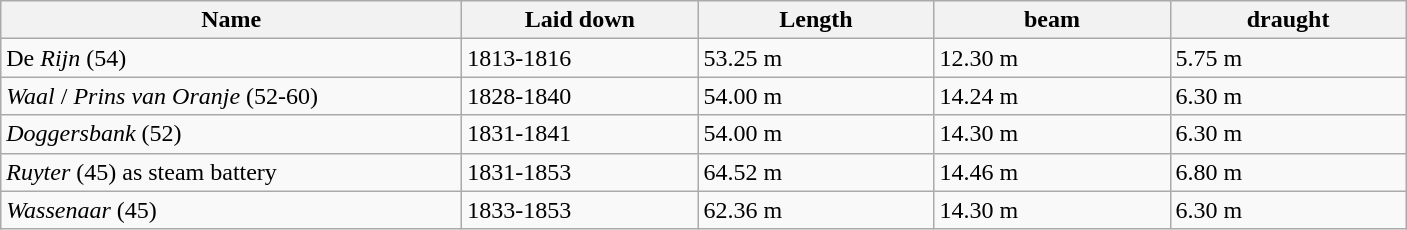<table class="wikitable">
<tr>
<th width="300">Name</th>
<th width="150">Laid down</th>
<th width="150">Length</th>
<th width="150">beam</th>
<th width="150">draught</th>
</tr>
<tr>
<td>De <em>Rijn</em> (54)</td>
<td>1813-1816</td>
<td>53.25 m</td>
<td>12.30 m</td>
<td>5.75 m</td>
</tr>
<tr>
<td><em>Waal</em> / <em>Prins van Oranje</em> (52-60)</td>
<td>1828-1840</td>
<td>54.00 m</td>
<td>14.24 m</td>
<td>6.30 m</td>
</tr>
<tr>
<td><em>Doggersbank</em> (52)</td>
<td>1831-1841</td>
<td>54.00 m</td>
<td>14.30 m</td>
<td>6.30 m</td>
</tr>
<tr>
<td><em>Ruyter</em> (45) as steam battery</td>
<td>1831-1853</td>
<td>64.52 m</td>
<td>14.46 m</td>
<td>6.80 m</td>
</tr>
<tr>
<td><em>Wassenaar</em> (45)</td>
<td>1833-1853</td>
<td>62.36 m</td>
<td>14.30 m</td>
<td>6.30 m</td>
</tr>
</table>
